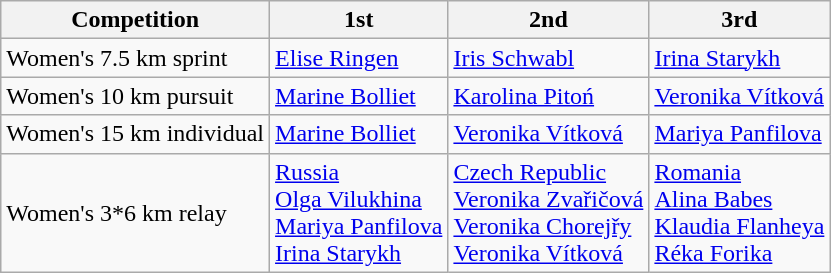<table class="wikitable">
<tr>
<th>Competition</th>
<th>1st</th>
<th>2nd</th>
<th>3rd</th>
</tr>
<tr>
<td>Women's 7.5 km sprint</td>
<td> <a href='#'>Elise Ringen</a></td>
<td> <a href='#'>Iris Schwabl</a></td>
<td> <a href='#'>Irina Starykh</a></td>
</tr>
<tr>
<td>Women's 10 km pursuit</td>
<td> <a href='#'>Marine Bolliet</a></td>
<td> <a href='#'>Karolina Pitoń</a></td>
<td> <a href='#'>Veronika Vítková</a></td>
</tr>
<tr>
<td>Women's 15 km individual</td>
<td> <a href='#'>Marine Bolliet</a></td>
<td> <a href='#'>Veronika Vítková</a></td>
<td> <a href='#'>Mariya Panfilova</a></td>
</tr>
<tr>
<td>Women's 3*6 km relay</td>
<td> <a href='#'>Russia</a><br><a href='#'>Olga Vilukhina</a><br><a href='#'>Mariya Panfilova</a><br><a href='#'>Irina Starykh</a></td>
<td> <a href='#'>Czech Republic</a><br><a href='#'>Veronika Zvařičová</a><br><a href='#'>Veronika Chorejřy</a><br><a href='#'>Veronika Vítková</a></td>
<td> <a href='#'>Romania</a><br><a href='#'>Alina Babes</a><br><a href='#'>Klaudia Flanheya</a><br><a href='#'>Réka Forika</a></td>
</tr>
</table>
